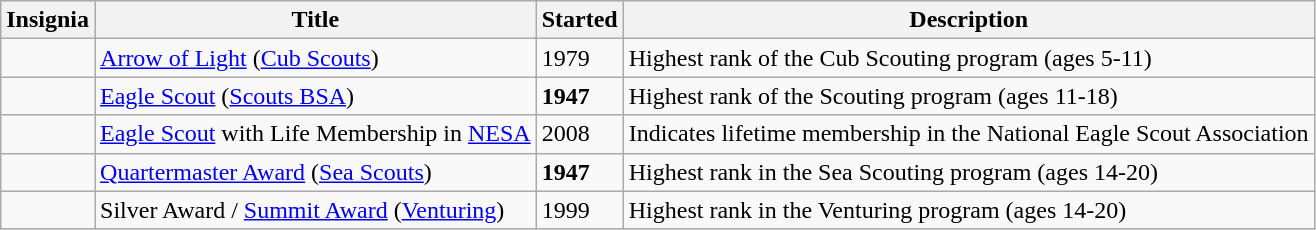<table class="wikitable sortable" border="1">
<tr>
<th scope="col" class="unsortable">Insignia</th>
<th scope="col">Title</th>
<th scope="col">Started</th>
<th scope="col">Description</th>
</tr>
<tr>
<td></td>
<td><a href='#'>Arrow of Light</a> (<a href='#'>Cub Scouts</a>)</td>
<td>1979</td>
<td>Highest rank of the Cub Scouting program (ages 5-11)</td>
</tr>
<tr>
<td></td>
<td><a href='#'>Eagle Scout</a> (<a href='#'>Scouts BSA</a>)</td>
<td><strong>1947</strong></td>
<td>Highest rank of the Scouting program (ages 11-18)</td>
</tr>
<tr>
<td></td>
<td><a href='#'>Eagle Scout</a> with Life Membership in <a href='#'>NESA</a></td>
<td>2008</td>
<td>Indicates lifetime membership in the National Eagle Scout Association</td>
</tr>
<tr>
<td></td>
<td><a href='#'>Quartermaster Award</a> (<a href='#'>Sea Scouts</a>)</td>
<td><strong>1947</strong></td>
<td>Highest rank in the Sea Scouting program (ages 14-20)</td>
</tr>
<tr>
<td></td>
<td>Silver Award / <a href='#'>Summit Award</a> (<a href='#'>Venturing</a>)</td>
<td>1999</td>
<td>Highest rank in the Venturing program (ages 14-20)</td>
</tr>
</table>
